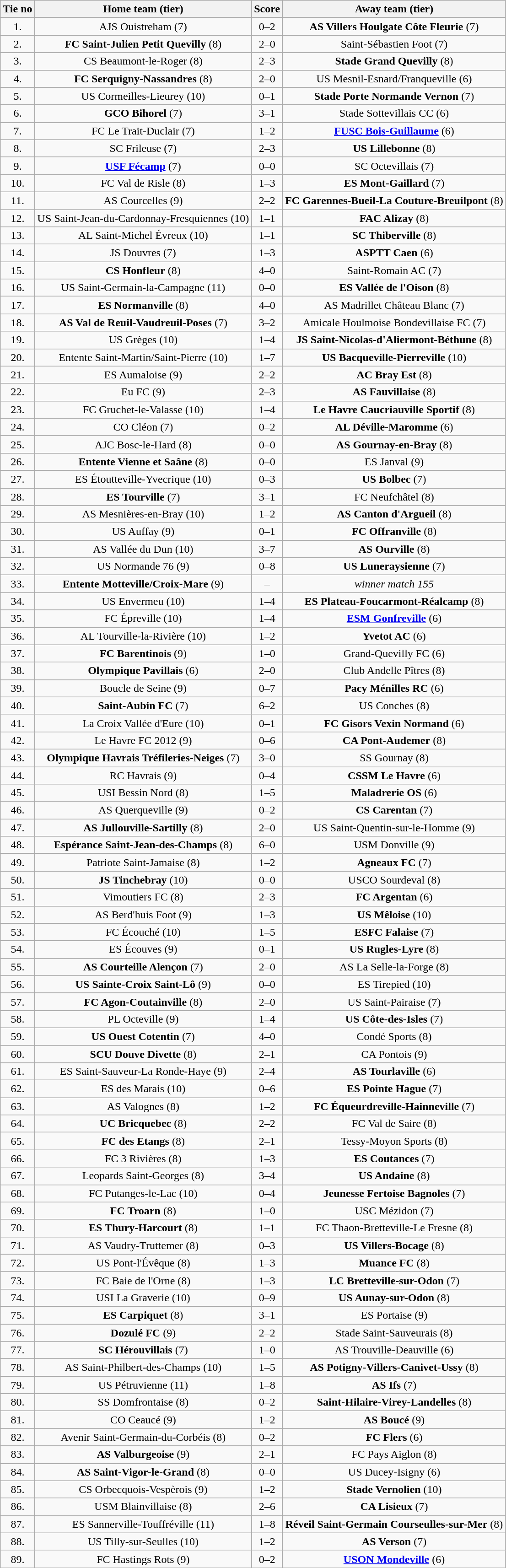<table class="wikitable" style="text-align: center">
<tr>
<th>Tie no</th>
<th>Home team (tier)</th>
<th>Score</th>
<th>Away team (tier)</th>
</tr>
<tr>
<td>1.</td>
<td>AJS Ouistreham (7)</td>
<td>0–2</td>
<td><strong>AS Villers Houlgate Côte Fleurie</strong> (7)</td>
</tr>
<tr>
<td>2.</td>
<td><strong>FC Saint-Julien Petit Quevilly</strong> (8)</td>
<td>2–0</td>
<td>Saint-Sébastien Foot (7)</td>
</tr>
<tr>
<td>3.</td>
<td>CS Beaumont-le-Roger (8)</td>
<td>2–3</td>
<td><strong>Stade Grand Quevilly</strong> (8)</td>
</tr>
<tr>
<td>4.</td>
<td><strong>FC Serquigny-Nassandres</strong> (8)</td>
<td>2–0</td>
<td>US Mesnil-Esnard/Franqueville (6)</td>
</tr>
<tr>
<td>5.</td>
<td>US Cormeilles-Lieurey (10)</td>
<td>0–1</td>
<td><strong>Stade Porte Normande Vernon</strong> (7)</td>
</tr>
<tr>
<td>6.</td>
<td><strong>GCO Bihorel</strong> (7)</td>
<td>3–1</td>
<td>Stade Sottevillais CC (6)</td>
</tr>
<tr>
<td>7.</td>
<td>FC Le Trait-Duclair (7)</td>
<td>1–2</td>
<td><strong><a href='#'>FUSC Bois-Guillaume</a></strong> (6)</td>
</tr>
<tr>
<td>8.</td>
<td>SC Frileuse (7)</td>
<td>2–3</td>
<td><strong>US Lillebonne</strong> (8)</td>
</tr>
<tr>
<td>9.</td>
<td><strong><a href='#'>USF Fécamp</a></strong> (7)</td>
<td>0–0 </td>
<td>SC Octevillais (7)</td>
</tr>
<tr>
<td>10.</td>
<td>FC Val de Risle (8)</td>
<td>1–3</td>
<td><strong>ES Mont-Gaillard</strong> (7)</td>
</tr>
<tr>
<td>11.</td>
<td>AS Courcelles (9)</td>
<td>2–2 </td>
<td><strong>FC Garennes-Bueil-La Couture-Breuilpont</strong> (8)</td>
</tr>
<tr>
<td>12.</td>
<td>US Saint-Jean-du-Cardonnay-Fresquiennes (10)</td>
<td>1–1 </td>
<td><strong>FAC Alizay</strong> (8)</td>
</tr>
<tr>
<td>13.</td>
<td>AL Saint-Michel Évreux (10)</td>
<td>1–1 </td>
<td><strong>SC Thiberville</strong> (8)</td>
</tr>
<tr>
<td>14.</td>
<td>JS Douvres (7)</td>
<td>1–3</td>
<td><strong>ASPTT Caen</strong> (6)</td>
</tr>
<tr>
<td>15.</td>
<td><strong>CS Honfleur</strong> (8)</td>
<td>4–0</td>
<td>Saint-Romain AC (7)</td>
</tr>
<tr>
<td>16.</td>
<td>US Saint-Germain-la-Campagne (11)</td>
<td>0–0 </td>
<td><strong>ES Vallée de l'Oison</strong> (8)</td>
</tr>
<tr>
<td>17.</td>
<td><strong>ES Normanville</strong> (8)</td>
<td>4–0</td>
<td>AS Madrillet Château Blanc (7)</td>
</tr>
<tr>
<td>18.</td>
<td><strong>AS Val de Reuil-Vaudreuil-Poses</strong> (7)</td>
<td>3–2</td>
<td>Amicale Houlmoise Bondevillaise FC (7)</td>
</tr>
<tr>
<td>19.</td>
<td>US Grèges (10)</td>
<td>1–4</td>
<td><strong>JS Saint-Nicolas-d'Aliermont-Béthune</strong> (8)</td>
</tr>
<tr>
<td>20.</td>
<td>Entente Saint-Martin/Saint-Pierre (10)</td>
<td>1–7</td>
<td><strong>US Bacqueville-Pierreville</strong> (10)</td>
</tr>
<tr>
<td>21.</td>
<td>ES Aumaloise (9)</td>
<td>2–2 </td>
<td><strong>AC Bray Est</strong> (8)</td>
</tr>
<tr>
<td>22.</td>
<td>Eu FC (9)</td>
<td>2–3</td>
<td><strong>AS Fauvillaise</strong> (8)</td>
</tr>
<tr>
<td>23.</td>
<td>FC Gruchet-le-Valasse (10)</td>
<td>1–4</td>
<td><strong>Le Havre Caucriauville Sportif</strong> (8)</td>
</tr>
<tr>
<td>24.</td>
<td>CO Cléon (7)</td>
<td>0–2</td>
<td><strong>AL Déville-Maromme</strong> (6)</td>
</tr>
<tr>
<td>25.</td>
<td>AJC Bosc-le-Hard (8)</td>
<td>0–0 </td>
<td><strong>AS Gournay-en-Bray</strong> (8)</td>
</tr>
<tr>
<td>26.</td>
<td><strong>Entente Vienne et Saâne</strong> (8)</td>
<td>0–0 </td>
<td>ES Janval (9)</td>
</tr>
<tr>
<td>27.</td>
<td>ES Étoutteville-Yvecrique (10)</td>
<td>0–3</td>
<td><strong>US Bolbec</strong> (7)</td>
</tr>
<tr>
<td>28.</td>
<td><strong>ES Tourville</strong> (7)</td>
<td>3–1</td>
<td>FC Neufchâtel (8)</td>
</tr>
<tr>
<td>29.</td>
<td>AS Mesnières-en-Bray (10)</td>
<td>1–2</td>
<td><strong>AS Canton d'Argueil</strong> (8)</td>
</tr>
<tr>
<td>30.</td>
<td>US Auffay (9)</td>
<td>0–1</td>
<td><strong>FC Offranville</strong> (8)</td>
</tr>
<tr>
<td>31.</td>
<td>AS Vallée du Dun (10)</td>
<td>3–7</td>
<td><strong>AS Ourville</strong> (8)</td>
</tr>
<tr>
<td>32.</td>
<td>US Normande 76 (9)</td>
<td>0–8</td>
<td><strong>US Luneraysienne</strong> (7)</td>
</tr>
<tr>
<td>33.</td>
<td><strong>Entente Motteville/Croix-Mare</strong> (9)</td>
<td>–</td>
<td><em>winner match 155</em></td>
</tr>
<tr>
<td>34.</td>
<td>US Envermeu (10)</td>
<td>1–4</td>
<td><strong>ES Plateau-Foucarmont-Réalcamp</strong> (8)</td>
</tr>
<tr>
<td>35.</td>
<td>FC Épreville (10)</td>
<td>1–4</td>
<td><strong><a href='#'>ESM Gonfreville</a></strong> (6)</td>
</tr>
<tr>
<td>36.</td>
<td>AL Tourville-la-Rivière (10)</td>
<td>1–2</td>
<td><strong>Yvetot AC</strong> (6)</td>
</tr>
<tr>
<td>37.</td>
<td><strong>FC Barentinois</strong> (9)</td>
<td>1–0</td>
<td>Grand-Quevilly FC (6)</td>
</tr>
<tr>
<td>38.</td>
<td><strong>Olympique Pavillais</strong> (6)</td>
<td>2–0</td>
<td>Club Andelle Pîtres (8)</td>
</tr>
<tr>
<td>39.</td>
<td>Boucle de Seine (9)</td>
<td>0–7</td>
<td><strong>Pacy Ménilles RC</strong> (6)</td>
</tr>
<tr>
<td>40.</td>
<td><strong>Saint-Aubin FC</strong> (7)</td>
<td>6–2</td>
<td>US Conches (8)</td>
</tr>
<tr>
<td>41.</td>
<td>La Croix Vallée d'Eure (10)</td>
<td>0–1</td>
<td><strong>FC Gisors Vexin Normand</strong> (6)</td>
</tr>
<tr>
<td>42.</td>
<td>Le Havre FC 2012 (9)</td>
<td>0–6</td>
<td><strong>CA Pont-Audemer</strong> (8)</td>
</tr>
<tr>
<td>43.</td>
<td><strong>Olympique Havrais Tréfileries-Neiges</strong> (7)</td>
<td>3–0</td>
<td>SS Gournay (8)</td>
</tr>
<tr>
<td>44.</td>
<td>RC Havrais (9)</td>
<td>0–4</td>
<td><strong>CSSM Le Havre</strong> (6)</td>
</tr>
<tr>
<td>45.</td>
<td>USI Bessin Nord (8)</td>
<td>1–5</td>
<td><strong>Maladrerie OS</strong> (6)</td>
</tr>
<tr>
<td>46.</td>
<td>AS Querqueville (9)</td>
<td>0–2</td>
<td><strong>CS Carentan</strong> (7)</td>
</tr>
<tr>
<td>47.</td>
<td><strong>AS Jullouville-Sartilly</strong> (8)</td>
<td>2–0</td>
<td>US Saint-Quentin-sur-le-Homme (9)</td>
</tr>
<tr>
<td>48.</td>
<td><strong>Espérance Saint-Jean-des-Champs</strong> (8)</td>
<td>6–0</td>
<td>USM Donville (9)</td>
</tr>
<tr>
<td>49.</td>
<td>Patriote Saint-Jamaise (8)</td>
<td>1–2</td>
<td><strong>Agneaux FC</strong> (7)</td>
</tr>
<tr>
<td>50.</td>
<td><strong>JS Tinchebray</strong> (10)</td>
<td>0–0 </td>
<td>USCO Sourdeval (8)</td>
</tr>
<tr>
<td>51.</td>
<td>Vimoutiers FC (8)</td>
<td>2–3</td>
<td><strong>FC Argentan</strong> (6)</td>
</tr>
<tr>
<td>52.</td>
<td>AS Berd'huis Foot (9)</td>
<td>1–3</td>
<td><strong>US Mêloise</strong> (10)</td>
</tr>
<tr>
<td>53.</td>
<td>FC Écouché (10)</td>
<td>1–5</td>
<td><strong>ESFC Falaise</strong> (7)</td>
</tr>
<tr>
<td>54.</td>
<td>ES Écouves (9)</td>
<td>0–1</td>
<td><strong>US Rugles-Lyre</strong> (8)</td>
</tr>
<tr>
<td>55.</td>
<td><strong>AS Courteille Alençon</strong> (7)</td>
<td>2–0</td>
<td>AS La Selle-la-Forge (8)</td>
</tr>
<tr>
<td>56.</td>
<td><strong>US Sainte-Croix Saint-Lô</strong> (9)</td>
<td>0–0 </td>
<td>ES Tirepied (10)</td>
</tr>
<tr>
<td>57.</td>
<td><strong>FC Agon-Coutainville</strong> (8)</td>
<td>2–0</td>
<td>US Saint-Pairaise (7)</td>
</tr>
<tr>
<td>58.</td>
<td>PL Octeville (9)</td>
<td>1–4</td>
<td><strong>US Côte-des-Isles</strong> (7)</td>
</tr>
<tr>
<td>59.</td>
<td><strong>US Ouest Cotentin</strong> (7)</td>
<td>4–0</td>
<td>Condé Sports (8)</td>
</tr>
<tr>
<td>60.</td>
<td><strong>SCU Douve Divette</strong> (8)</td>
<td>2–1</td>
<td>CA Pontois (9)</td>
</tr>
<tr>
<td>61.</td>
<td>ES Saint-Sauveur-La Ronde-Haye (9)</td>
<td>2–4</td>
<td><strong>AS Tourlaville</strong> (6)</td>
</tr>
<tr>
<td>62.</td>
<td>ES des Marais (10)</td>
<td>0–6</td>
<td><strong>ES Pointe Hague</strong> (7)</td>
</tr>
<tr>
<td>63.</td>
<td>AS Valognes (8)</td>
<td>1–2</td>
<td><strong>FC Équeurdreville-Hainneville</strong> (7)</td>
</tr>
<tr>
<td>64.</td>
<td><strong>UC Bricquebec</strong> (8)</td>
<td>2–2 </td>
<td>FC Val de Saire (8)</td>
</tr>
<tr>
<td>65.</td>
<td><strong>FC des Etangs</strong> (8)</td>
<td>2–1</td>
<td>Tessy-Moyon Sports (8)</td>
</tr>
<tr>
<td>66.</td>
<td>FC 3 Rivières (8)</td>
<td>1–3</td>
<td><strong>ES Coutances</strong> (7)</td>
</tr>
<tr>
<td>67.</td>
<td>Leopards Saint-Georges (8)</td>
<td>3–4</td>
<td><strong>US Andaine</strong> (8)</td>
</tr>
<tr>
<td>68.</td>
<td>FC Putanges-le-Lac (10)</td>
<td>0–4</td>
<td><strong>Jeunesse Fertoise Bagnoles</strong> (7)</td>
</tr>
<tr>
<td>69.</td>
<td><strong>FC Troarn</strong> (8)</td>
<td>1–0</td>
<td>USC Mézidon (7)</td>
</tr>
<tr>
<td>70.</td>
<td><strong>ES Thury-Harcourt</strong> (8)</td>
<td>1–1 </td>
<td>FC Thaon-Bretteville-Le Fresne (8)</td>
</tr>
<tr>
<td>71.</td>
<td>AS Vaudry-Truttemer (8)</td>
<td>0–3</td>
<td><strong>US Villers-Bocage</strong> (8)</td>
</tr>
<tr>
<td>72.</td>
<td>US Pont-l'Évêque (8)</td>
<td>1–3</td>
<td><strong>Muance FC</strong> (8)</td>
</tr>
<tr>
<td>73.</td>
<td>FC Baie de l'Orne (8)</td>
<td>1–3</td>
<td><strong>LC Bretteville-sur-Odon</strong> (7)</td>
</tr>
<tr>
<td>74.</td>
<td>USI La Graverie (10)</td>
<td>0–9</td>
<td><strong>US Aunay-sur-Odon</strong> (8)</td>
</tr>
<tr>
<td>75.</td>
<td><strong>ES Carpiquet</strong> (8)</td>
<td>3–1</td>
<td>ES Portaise (9)</td>
</tr>
<tr>
<td>76.</td>
<td><strong>Dozulé FC</strong> (9)</td>
<td>2–2 </td>
<td>Stade Saint-Sauveurais (8)</td>
</tr>
<tr>
<td>77.</td>
<td><strong>SC Hérouvillais</strong> (7)</td>
<td>1–0</td>
<td>AS Trouville-Deauville (6)</td>
</tr>
<tr>
<td>78.</td>
<td>AS Saint-Philbert-des-Champs (10)</td>
<td>1–5</td>
<td><strong>AS Potigny-Villers-Canivet-Ussy</strong> (8)</td>
</tr>
<tr>
<td>79.</td>
<td>US Pétruvienne (11)</td>
<td>1–8</td>
<td><strong>AS Ifs</strong> (7)</td>
</tr>
<tr>
<td>80.</td>
<td>SS Domfrontaise (8)</td>
<td>0–2</td>
<td><strong>Saint-Hilaire-Virey-Landelles</strong> (8)</td>
</tr>
<tr>
<td>81.</td>
<td>CO Ceaucé (9)</td>
<td>1–2</td>
<td><strong>AS Boucé</strong> (9)</td>
</tr>
<tr>
<td>82.</td>
<td>Avenir Saint-Germain-du-Corbéis (8)</td>
<td>0–2</td>
<td><strong>FC Flers</strong> (6)</td>
</tr>
<tr>
<td>83.</td>
<td><strong>AS Valburgeoise</strong> (9)</td>
<td>2–1</td>
<td>FC Pays Aiglon (8)</td>
</tr>
<tr>
<td>84.</td>
<td><strong>AS Saint-Vigor-le-Grand</strong> (8)</td>
<td>0–0 </td>
<td>US Ducey-Isigny (6)</td>
</tr>
<tr>
<td>85.</td>
<td>CS Orbecquois-Vespèrois (9)</td>
<td>1–2</td>
<td><strong>Stade Vernolien</strong> (10)</td>
</tr>
<tr>
<td>86.</td>
<td>USM Blainvillaise (8)</td>
<td>2–6</td>
<td><strong>CA Lisieux</strong> (7)</td>
</tr>
<tr>
<td>87.</td>
<td>ES Sannerville-Touffréville (11)</td>
<td>1–8</td>
<td><strong>Réveil Saint-Germain Courseulles-sur-Mer</strong> (8)</td>
</tr>
<tr>
<td>88.</td>
<td>US Tilly-sur-Seulles (10)</td>
<td>1–2</td>
<td><strong>AS Verson</strong> (7)</td>
</tr>
<tr>
<td>89.</td>
<td>FC Hastings Rots (9)</td>
<td>0–2</td>
<td><strong><a href='#'>USON Mondeville</a></strong> (6)</td>
</tr>
</table>
